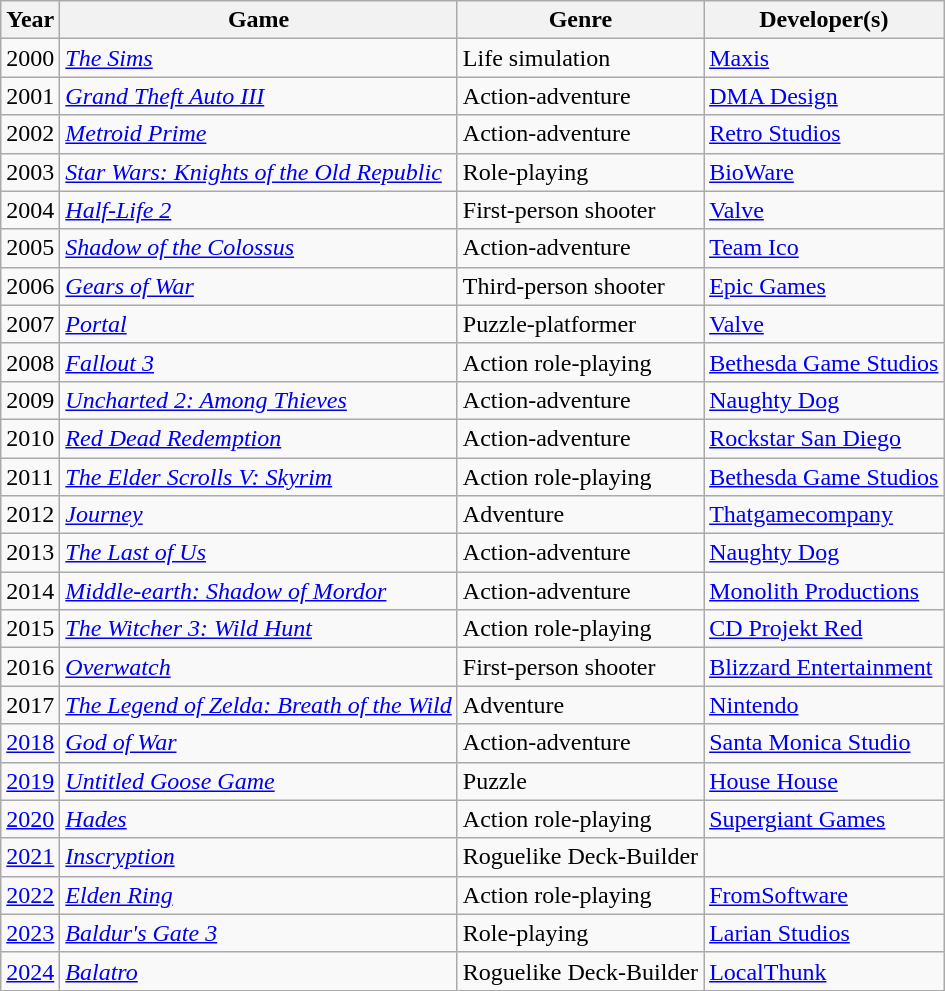<table class="wikitable">
<tr>
<th>Year</th>
<th>Game</th>
<th>Genre</th>
<th>Developer(s)</th>
</tr>
<tr>
<td>2000</td>
<td><em><a href='#'>The Sims</a></em></td>
<td>Life simulation</td>
<td><a href='#'>Maxis</a></td>
</tr>
<tr>
<td>2001</td>
<td><em><a href='#'>Grand Theft Auto III</a></em></td>
<td>Action-adventure</td>
<td><a href='#'>DMA Design</a></td>
</tr>
<tr>
<td>2002</td>
<td><em><a href='#'>Metroid Prime</a></em></td>
<td>Action-adventure</td>
<td><a href='#'>Retro Studios</a></td>
</tr>
<tr>
<td>2003</td>
<td><em><a href='#'>Star Wars: Knights of the Old Republic</a></em></td>
<td>Role-playing</td>
<td><a href='#'>BioWare</a></td>
</tr>
<tr>
<td>2004</td>
<td><em><a href='#'>Half-Life 2</a></em></td>
<td>First-person shooter</td>
<td><a href='#'>Valve</a></td>
</tr>
<tr>
<td>2005</td>
<td><em><a href='#'>Shadow of the Colossus</a></em></td>
<td>Action-adventure</td>
<td><a href='#'>Team Ico</a></td>
</tr>
<tr>
<td>2006</td>
<td><em><a href='#'>Gears of War</a></em></td>
<td>Third-person shooter</td>
<td><a href='#'>Epic Games</a></td>
</tr>
<tr>
<td>2007</td>
<td><em><a href='#'>Portal</a></em></td>
<td>Puzzle-platformer</td>
<td><a href='#'>Valve</a></td>
</tr>
<tr>
<td>2008</td>
<td><em><a href='#'>Fallout 3</a></em></td>
<td>Action role-playing</td>
<td><a href='#'>Bethesda Game Studios</a></td>
</tr>
<tr>
<td>2009</td>
<td><em><a href='#'>Uncharted 2: Among Thieves</a></em></td>
<td>Action-adventure</td>
<td><a href='#'>Naughty Dog</a></td>
</tr>
<tr>
<td>2010</td>
<td><em><a href='#'>Red Dead Redemption</a></em></td>
<td>Action-adventure</td>
<td><a href='#'>Rockstar San Diego</a></td>
</tr>
<tr>
<td>2011</td>
<td><em><a href='#'>The Elder Scrolls V: Skyrim</a></em></td>
<td>Action role-playing</td>
<td><a href='#'>Bethesda Game Studios</a></td>
</tr>
<tr>
<td>2012</td>
<td><em><a href='#'>Journey</a></em></td>
<td>Adventure</td>
<td><a href='#'>Thatgamecompany</a></td>
</tr>
<tr>
<td>2013</td>
<td><em><a href='#'>The Last of Us</a></em></td>
<td>Action-adventure</td>
<td><a href='#'>Naughty Dog</a></td>
</tr>
<tr>
<td>2014</td>
<td><em><a href='#'>Middle-earth: Shadow of Mordor</a></em></td>
<td>Action-adventure</td>
<td><a href='#'>Monolith Productions</a></td>
</tr>
<tr>
<td>2015</td>
<td><em><a href='#'>The Witcher 3: Wild Hunt</a></em></td>
<td>Action role-playing</td>
<td><a href='#'>CD Projekt Red</a></td>
</tr>
<tr>
<td>2016</td>
<td><em><a href='#'>Overwatch</a></em></td>
<td>First-person shooter</td>
<td><a href='#'>Blizzard Entertainment</a></td>
</tr>
<tr>
<td>2017</td>
<td><em><a href='#'>The Legend of Zelda: Breath of the Wild</a></em></td>
<td>Adventure</td>
<td><a href='#'>Nintendo</a></td>
</tr>
<tr>
<td><a href='#'>2018</a></td>
<td><em><a href='#'>God of War</a></em></td>
<td>Action-adventure</td>
<td><a href='#'>Santa Monica Studio</a></td>
</tr>
<tr>
<td><a href='#'>2019</a></td>
<td><em><a href='#'>Untitled Goose Game</a></em></td>
<td>Puzzle</td>
<td><a href='#'>House House</a></td>
</tr>
<tr>
<td><a href='#'>2020</a></td>
<td><em><a href='#'>Hades</a></em></td>
<td>Action role-playing</td>
<td><a href='#'>Supergiant Games</a></td>
</tr>
<tr>
<td><a href='#'>2021</a></td>
<td><em><a href='#'>Inscryption</a></em></td>
<td>Roguelike Deck-Builder</td>
<td></td>
</tr>
<tr>
<td><a href='#'>2022</a></td>
<td><em><a href='#'>Elden Ring</a></em></td>
<td>Action role-playing</td>
<td><a href='#'>FromSoftware</a></td>
</tr>
<tr>
<td><a href='#'>2023</a></td>
<td><em><a href='#'>Baldur's Gate 3</a></em></td>
<td>Role-playing</td>
<td><a href='#'>Larian Studios</a></td>
</tr>
<tr>
<td><a href='#'>2024</a></td>
<td><em><a href='#'>Balatro</a></em></td>
<td>Roguelike Deck-Builder</td>
<td><a href='#'>LocalThunk</a></td>
</tr>
</table>
